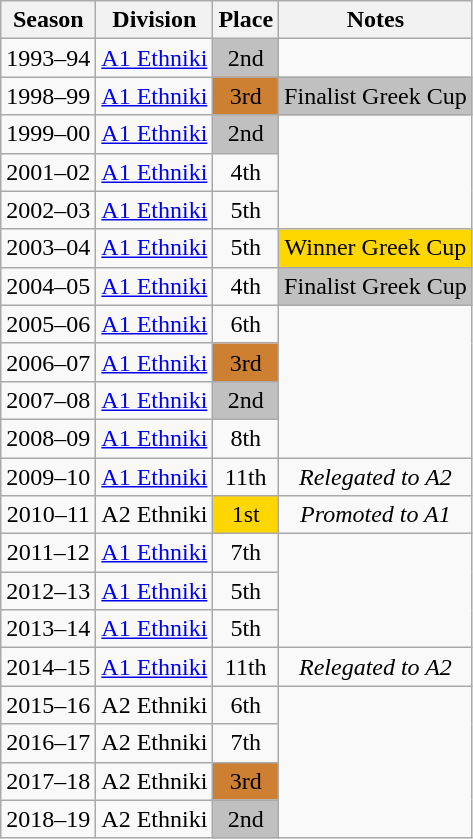<table class="wikitable" style="text-align:center">
<tr>
<th>Season</th>
<th>Division</th>
<th>Place</th>
<th>Notes</th>
</tr>
<tr>
<td>1993–94</td>
<td><a href='#'>A1 Ethniki</a></td>
<td bgcolor= silver>2nd</td>
</tr>
<tr>
<td>1998–99</td>
<td><a href='#'>A1 Ethniki</a></td>
<td bgcolor= #CD7F32>3rd</td>
<td bgcolor= silver>Finalist Greek Cup</td>
</tr>
<tr>
<td>1999–00</td>
<td><a href='#'>A1 Ethniki</a></td>
<td bgcolor= silver>2nd</td>
</tr>
<tr>
<td>2001–02</td>
<td><a href='#'>A1 Ethniki</a></td>
<td>4th</td>
</tr>
<tr>
<td>2002–03</td>
<td><a href='#'>A1 Ethniki</a></td>
<td>5th</td>
</tr>
<tr>
<td>2003–04</td>
<td><a href='#'>A1 Ethniki</a></td>
<td>5th</td>
<td bgcolor= gold>Winner Greek Cup</td>
</tr>
<tr>
<td>2004–05</td>
<td><a href='#'>A1 Ethniki</a></td>
<td>4th</td>
<td bgcolor= silver>Finalist Greek Cup</td>
</tr>
<tr>
<td>2005–06</td>
<td><a href='#'>A1 Ethniki</a></td>
<td>6th</td>
</tr>
<tr>
<td>2006–07</td>
<td><a href='#'>A1 Ethniki</a></td>
<td bgcolor= #CD7F32>3rd</td>
</tr>
<tr>
<td>2007–08</td>
<td><a href='#'>A1 Ethniki</a></td>
<td bgcolor= silver>2nd</td>
</tr>
<tr>
<td>2008–09</td>
<td><a href='#'>A1 Ethniki</a></td>
<td>8th</td>
</tr>
<tr>
<td>2009–10</td>
<td><a href='#'>A1 Ethniki</a></td>
<td>11th</td>
<td><em>Relegated to A2</em></td>
</tr>
<tr>
<td>2010–11</td>
<td>A2 Ethniki</td>
<td bgcolor= gold>1st</td>
<td><em>Promoted to A1</em></td>
</tr>
<tr>
<td>2011–12</td>
<td><a href='#'>A1 Ethniki</a></td>
<td>7th</td>
</tr>
<tr>
<td>2012–13</td>
<td><a href='#'>A1 Ethniki</a></td>
<td>5th</td>
</tr>
<tr>
<td>2013–14</td>
<td><a href='#'>A1 Ethniki</a></td>
<td>5th</td>
</tr>
<tr>
<td>2014–15</td>
<td><a href='#'>A1 Ethniki</a></td>
<td>11th</td>
<td><em>Relegated to A2</em></td>
</tr>
<tr>
<td>2015–16</td>
<td>A2 Ethniki</td>
<td>6th</td>
</tr>
<tr>
<td>2016–17</td>
<td>A2 Ethniki</td>
<td>7th</td>
</tr>
<tr>
<td>2017–18</td>
<td>A2 Ethniki</td>
<td bgcolor= #CD7F32>3rd</td>
</tr>
<tr>
<td>2018–19</td>
<td>A2 Ethniki</td>
<td bgcolor= silver>2nd</td>
</tr>
</table>
